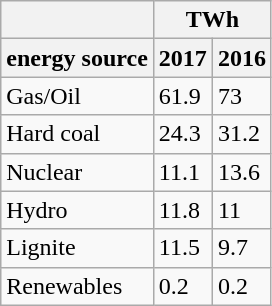<table class="wikitable sortable">
<tr>
<th></th>
<th colspan="2">TWh</th>
</tr>
<tr>
<th>energy source</th>
<th>2017</th>
<th>2016</th>
</tr>
<tr>
<td>Gas/Oil</td>
<td>61.9</td>
<td>73</td>
</tr>
<tr>
<td>Hard coal</td>
<td>24.3</td>
<td>31.2</td>
</tr>
<tr>
<td>Nuclear</td>
<td>11.1</td>
<td>13.6</td>
</tr>
<tr>
<td>Hydro</td>
<td>11.8</td>
<td>11</td>
</tr>
<tr>
<td>Lignite</td>
<td>11.5</td>
<td>9.7</td>
</tr>
<tr>
<td>Renewables</td>
<td>0.2</td>
<td>0.2</td>
</tr>
</table>
